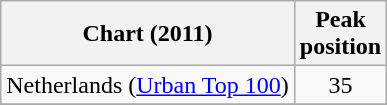<table class="wikitable sortable">
<tr>
<th>Chart (2011)</th>
<th>Peak<br>position</th>
</tr>
<tr>
<td align="left">Netherlands (<a href='#'>Urban Top 100</a>)</td>
<td align="center">35</td>
</tr>
<tr>
</tr>
<tr>
</tr>
</table>
